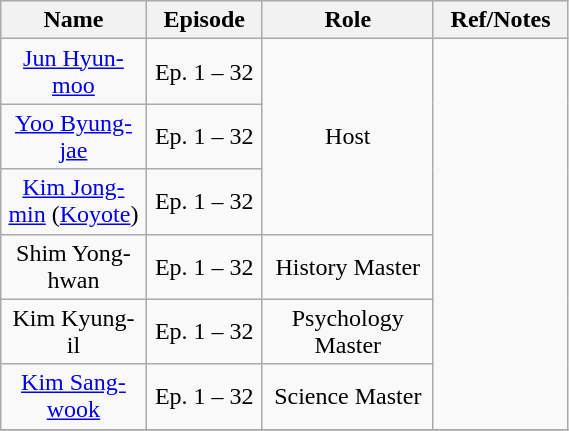<table class=wikitable style=text-align:center;width:30%>
<tr>
<th width=10%>Name</th>
<th width=5%>Episode</th>
<th width=10%>Role</th>
<th width=5%>Ref/Notes</th>
</tr>
<tr>
<td><a href='#'>Jun Hyun-moo</a></td>
<td>Ep. 1 – 32</td>
<td rowspan=3>Host</td>
<td rowspan=6></td>
</tr>
<tr>
<td><a href='#'>Yoo Byung-jae</a></td>
<td>Ep. 1 – 32</td>
</tr>
<tr>
<td><a href='#'>Kim Jong-min</a> (<a href='#'>Koyote</a>)</td>
<td>Ep. 1 – 32</td>
</tr>
<tr>
<td>Shim Yong-hwan</td>
<td>Ep. 1 – 32</td>
<td>History Master</td>
</tr>
<tr>
<td>Kim Kyung-il</td>
<td>Ep. 1 – 32</td>
<td>Psychology Master</td>
</tr>
<tr>
<td><a href='#'>Kim Sang-wook</a></td>
<td>Ep. 1 – 32</td>
<td>Science Master</td>
</tr>
<tr>
</tr>
</table>
